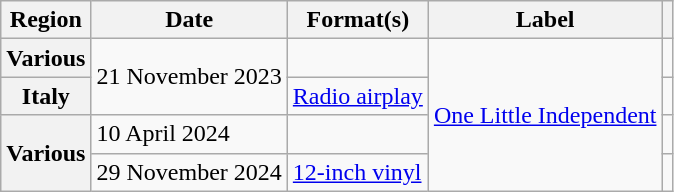<table class="wikitable plainrowheaders">
<tr>
<th scope="col">Region</th>
<th scope="col">Date</th>
<th scope="col">Format(s)</th>
<th scope="col">Label</th>
<th scope="col"></th>
</tr>
<tr>
<th scope="row">Various</th>
<td rowspan="2">21 November 2023</td>
<td></td>
<td rowspan="4"><a href='#'>One Little Independent</a></td>
<td style="text-align:center;"></td>
</tr>
<tr>
<th scope="row">Italy</th>
<td><a href='#'>Radio airplay</a></td>
<td style="text-align:center;"></td>
</tr>
<tr>
<th scope="row" rowspan="2">Various</th>
<td>10 April 2024</td>
<td></td>
<td></td>
</tr>
<tr>
<td>29 November 2024</td>
<td><a href='#'>12-inch vinyl</a></td>
<td></td>
</tr>
</table>
